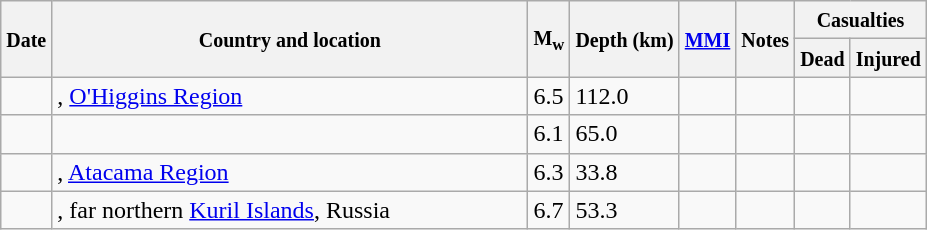<table class="wikitable sortable sort-under" style="border:1px black; margin-left:1em;">
<tr>
<th rowspan="2"><small>Date</small></th>
<th rowspan="2" style="width: 310px"><small>Country and location</small></th>
<th rowspan="2"><small>M<sub>w</sub></small></th>
<th rowspan="2"><small>Depth (km)</small></th>
<th rowspan="2"><small><a href='#'>MMI</a></small></th>
<th rowspan="2" class="unsortable"><small>Notes</small></th>
<th colspan="2"><small>Casualties</small></th>
</tr>
<tr>
<th><small>Dead</small></th>
<th><small>Injured</small></th>
</tr>
<tr>
<td></td>
<td>, <a href='#'>O'Higgins Region</a></td>
<td>6.5</td>
<td>112.0</td>
<td></td>
<td></td>
<td></td>
<td></td>
</tr>
<tr>
<td></td>
<td></td>
<td>6.1</td>
<td>65.0</td>
<td></td>
<td></td>
<td></td>
<td></td>
</tr>
<tr>
<td></td>
<td>, <a href='#'>Atacama Region</a></td>
<td>6.3</td>
<td>33.8</td>
<td></td>
<td></td>
<td></td>
<td></td>
</tr>
<tr>
<td></td>
<td>, far northern <a href='#'>Kuril Islands</a>, Russia</td>
<td>6.7</td>
<td>53.3</td>
<td></td>
<td></td>
<td></td>
<td></td>
</tr>
</table>
